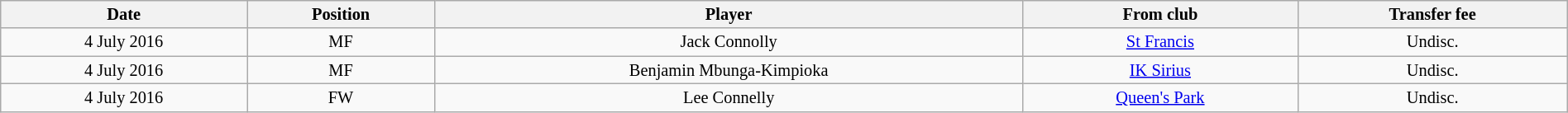<table class="wikitable sortable" style="width:100%; text-align:center; font-size:85%; text-align:centre">
<tr>
<th>Date</th>
<th>Position</th>
<th>Player</th>
<th>From club</th>
<th>Transfer fee</th>
</tr>
<tr>
<td>4 July 2016</td>
<td>MF</td>
<td> Jack Connolly</td>
<td> <a href='#'>St Francis</a></td>
<td>Undisc.</td>
</tr>
<tr>
<td>4 July 2016</td>
<td>MF</td>
<td> Benjamin Mbunga-Kimpioka</td>
<td> <a href='#'>IK Sirius</a></td>
<td>Undisc.</td>
</tr>
<tr>
<td>4 July 2016</td>
<td>FW</td>
<td> Lee Connelly</td>
<td> <a href='#'>Queen's Park</a></td>
<td>Undisc.</td>
</tr>
</table>
